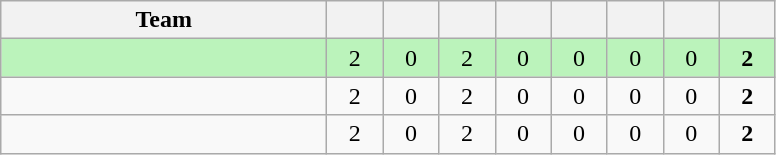<table class="wikitable" style="text-align: center;">
<tr>
<th width=210>Team</th>
<th width=30></th>
<th width=30></th>
<th width=30></th>
<th width=30></th>
<th width=30></th>
<th width=30></th>
<th width=30></th>
<th width=30></th>
</tr>
<tr style="background:#bbf3bb;">
<td align=left></td>
<td>2</td>
<td>0</td>
<td>2</td>
<td>0</td>
<td>0</td>
<td>0</td>
<td>0</td>
<td><strong>2</strong></td>
</tr>
<tr>
<td align=left></td>
<td>2</td>
<td>0</td>
<td>2</td>
<td>0</td>
<td>0</td>
<td>0</td>
<td>0</td>
<td><strong>2</strong></td>
</tr>
<tr>
<td align=left></td>
<td>2</td>
<td>0</td>
<td>2</td>
<td>0</td>
<td>0</td>
<td>0</td>
<td>0</td>
<td><strong>2</strong></td>
</tr>
</table>
